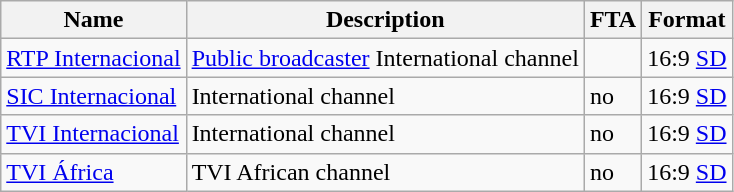<table class="wikitable sortable">
<tr>
<th>Name</th>
<th>Description</th>
<th>FTA</th>
<th>Format</th>
</tr>
<tr>
<td><a href='#'>RTP Internacional</a></td>
<td><a href='#'>Public broadcaster</a> International channel</td>
<td></td>
<td>16:9 <a href='#'>SD</a></td>
</tr>
<tr>
<td><a href='#'>SIC Internacional</a></td>
<td>International channel</td>
<td>no</td>
<td>16:9 <a href='#'>SD</a></td>
</tr>
<tr>
<td><a href='#'>TVI Internacional</a></td>
<td>International channel</td>
<td>no</td>
<td>16:9 <a href='#'>SD</a></td>
</tr>
<tr>
<td><a href='#'>TVI África</a></td>
<td>TVI African channel</td>
<td>no</td>
<td>16:9 <a href='#'>SD</a></td>
</tr>
</table>
